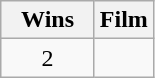<table class="wikitable plainrowheaders" style="text-align:center;">
<tr>
<th scope="col" style="width:55px;">Wins</th>
<th scope="col" style="text-align:center;">Film</th>
</tr>
<tr>
<td scope=row style="text-align:center">2</td>
<td><em></em></td>
</tr>
</table>
